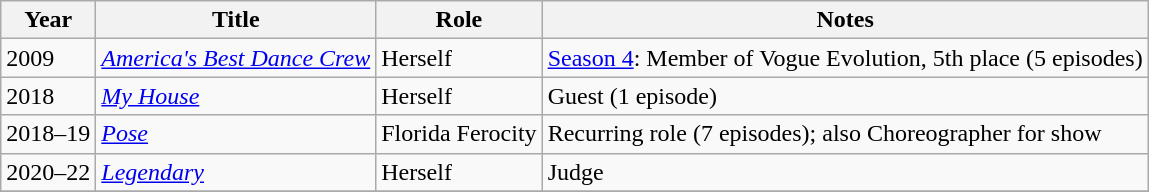<table class="wikitable sortable">
<tr>
<th>Year</th>
<th>Title</th>
<th>Role</th>
<th class="unsortable">Notes</th>
</tr>
<tr>
<td>2009</td>
<td><em><a href='#'>America's Best Dance Crew</a></em></td>
<td>Herself</td>
<td><a href='#'>Season 4</a>: Member of Vogue Evolution, 5th place (5 episodes)</td>
</tr>
<tr>
<td>2018</td>
<td><em><a href='#'>My House</a></em></td>
<td>Herself</td>
<td>Guest (1 episode)</td>
</tr>
<tr>
<td>2018–19</td>
<td><em><a href='#'>Pose</a></em></td>
<td>Florida Ferocity</td>
<td>Recurring role (7 episodes); also Choreographer for show</td>
</tr>
<tr>
<td>2020–22</td>
<td><em><a href='#'>Legendary</a></em></td>
<td>Herself</td>
<td>Judge</td>
</tr>
<tr>
</tr>
</table>
